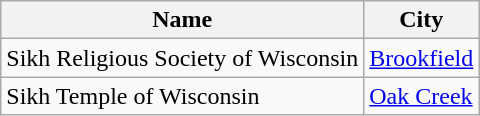<table class="wikitable sortable">
<tr>
<th>Name</th>
<th>City</th>
</tr>
<tr>
<td>Sikh Religious Society of Wisconsin</td>
<td><a href='#'>Brookfield</a></td>
</tr>
<tr>
<td>Sikh Temple of Wisconsin</td>
<td><a href='#'>Oak Creek</a></td>
</tr>
</table>
